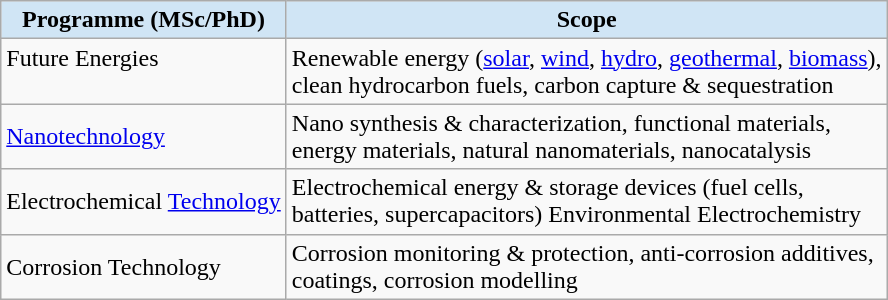<table class="wikitable collapsible">
<tr>
<th style="background:#d0e5f5">Programme (MSc/PhD)</th>
<th style="background:#d0e5f5">Scope</th>
</tr>
<tr valign="top">
<td>Future Energies</td>
<td>Renewable energy (<a href='#'>solar</a>, <a href='#'>wind</a>, <a href='#'>hydro</a>, <a href='#'>geothermal</a>, <a href='#'>biomass</a>), <br> clean hydrocarbon fuels, carbon capture & sequestration</td>
</tr>
<tr>
<td><a href='#'>Nanotechnology</a></td>
<td>Nano synthesis & characterization, functional materials, <br> energy materials, natural nanomaterials, nanocatalysis</td>
</tr>
<tr>
<td>Electrochemical <a href='#'>Technology</a></td>
<td>Electrochemical energy & storage devices (fuel cells, <br> batteries, supercapacitors) Environmental Electrochemistry</td>
</tr>
<tr>
<td>Corrosion Technology</td>
<td>Corrosion monitoring & protection, anti-corrosion additives, <br> coatings, corrosion modelling</td>
</tr>
</table>
